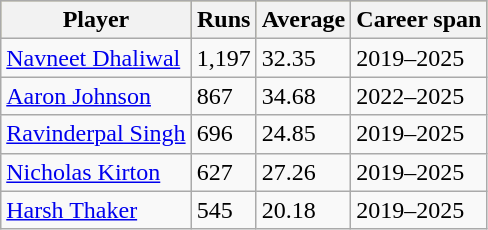<table class="wikitable">
<tr bgcolor=#bdb76b>
<th>Player</th>
<th>Runs</th>
<th>Average</th>
<th>Career span</th>
</tr>
<tr>
<td><a href='#'>Navneet Dhaliwal</a></td>
<td>1,197</td>
<td>32.35</td>
<td>2019–2025</td>
</tr>
<tr>
<td><a href='#'>Aaron Johnson</a></td>
<td>867</td>
<td>34.68</td>
<td>2022–2025</td>
</tr>
<tr>
<td><a href='#'>Ravinderpal Singh</a></td>
<td>696</td>
<td>24.85</td>
<td>2019–2025</td>
</tr>
<tr>
<td><a href='#'>Nicholas Kirton</a></td>
<td>627</td>
<td>27.26</td>
<td>2019–2025</td>
</tr>
<tr>
<td><a href='#'>Harsh Thaker</a></td>
<td>545</td>
<td>20.18</td>
<td>2019–2025</td>
</tr>
</table>
